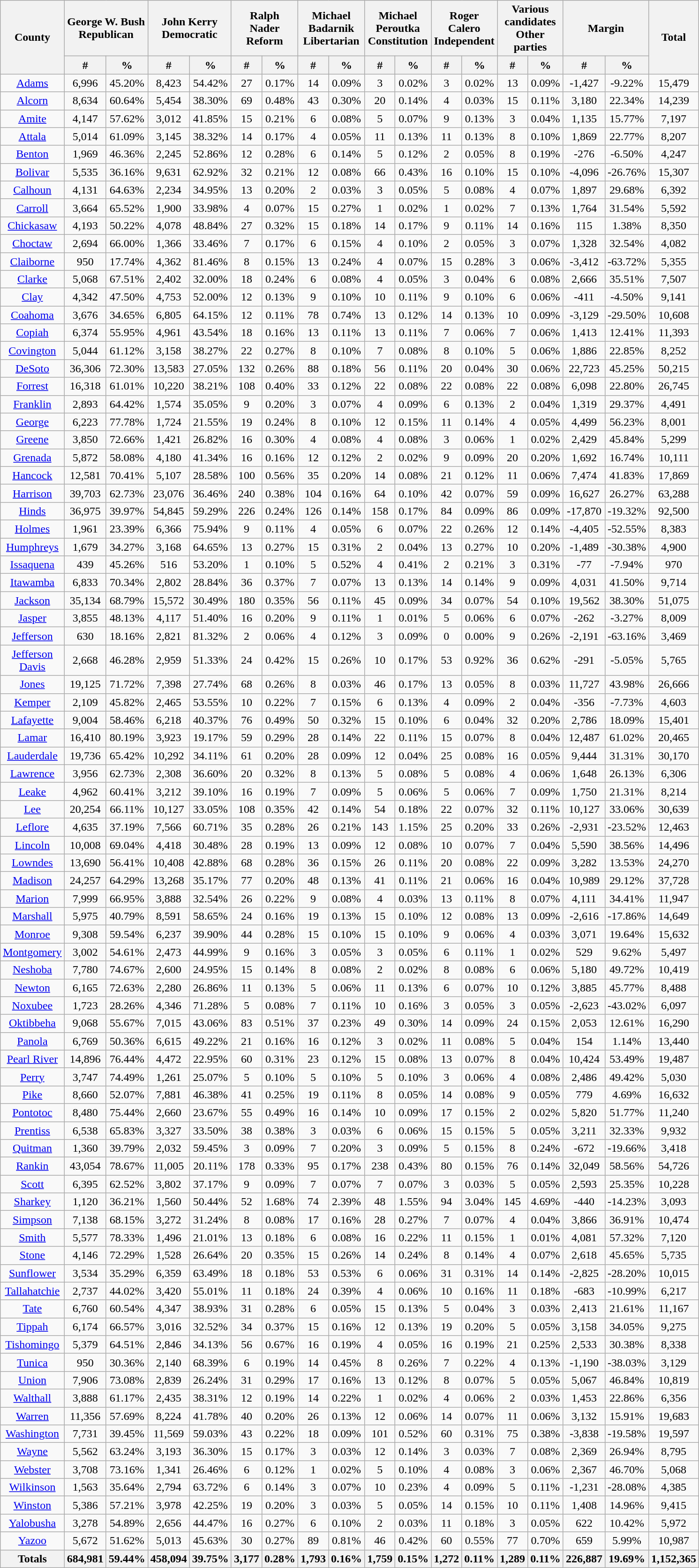<table width="60%" class="wikitable sortable">
<tr>
<th rowspan="2">County</th>
<th colspan="2">George W. Bush<br>Republican</th>
<th colspan="2">John Kerry<br>Democratic</th>
<th colspan="2">Ralph Nader<br>Reform</th>
<th colspan="2">Michael Badarnik<br>Libertarian</th>
<th colspan="2">Michael Peroutka<br>Constitution</th>
<th colspan="2">Roger Calero<br>Independent</th>
<th colspan="2">Various candidates<br>Other parties</th>
<th colspan="2">Margin</th>
<th rowspan="2">Total</th>
</tr>
<tr>
<th style="text-align:center;" data-sort-type="number">#</th>
<th style="text-align:center;" data-sort-type="number">%</th>
<th style="text-align:center;" data-sort-type="number">#</th>
<th style="text-align:center;" data-sort-type="number">%</th>
<th style="text-align:center;" data-sort-type="number">#</th>
<th style="text-align:center;" data-sort-type="number">%</th>
<th style="text-align:center;" data-sort-type="number">#</th>
<th style="text-align:center;" data-sort-type="number">%</th>
<th style="text-align:center;" data-sort-type="number">#</th>
<th style="text-align:center;" data-sort-type="number">%</th>
<th style="text-align:center;" data-sort-type="number">#</th>
<th style="text-align:center;" data-sort-type="number">%</th>
<th style="text-align:center;" data-sort-type="number">#</th>
<th style="text-align:center;" data-sort-type="number">%</th>
<th style="text-align:center;" data-sort-type="number">#</th>
<th style="text-align:center;" data-sort-type="number">%</th>
</tr>
<tr style="text-align:center">
<td><a href='#'>Adams</a></td>
<td>6,996</td>
<td>45.20%</td>
<td>8,423</td>
<td>54.42%</td>
<td>27</td>
<td>0.17%</td>
<td>14</td>
<td>0.09%</td>
<td>3</td>
<td>0.02%</td>
<td>3</td>
<td>0.02%</td>
<td>13</td>
<td>0.09%</td>
<td>-1,427</td>
<td>-9.22%</td>
<td>15,479</td>
</tr>
<tr style="text-align:center">
<td><a href='#'>Alcorn</a></td>
<td>8,634</td>
<td>60.64%</td>
<td>5,454</td>
<td>38.30%</td>
<td>69</td>
<td>0.48%</td>
<td>43</td>
<td>0.30%</td>
<td>20</td>
<td>0.14%</td>
<td>4</td>
<td>0.03%</td>
<td>15</td>
<td>0.11%</td>
<td>3,180</td>
<td>22.34%</td>
<td>14,239</td>
</tr>
<tr style="text-align:center">
<td><a href='#'>Amite</a></td>
<td>4,147</td>
<td>57.62%</td>
<td>3,012</td>
<td>41.85%</td>
<td>15</td>
<td>0.21%</td>
<td>6</td>
<td>0.08%</td>
<td>5</td>
<td>0.07%</td>
<td>9</td>
<td>0.13%</td>
<td>3</td>
<td>0.04%</td>
<td>1,135</td>
<td>15.77%</td>
<td>7,197</td>
</tr>
<tr style="text-align:center">
<td><a href='#'>Attala</a></td>
<td>5,014</td>
<td>61.09%</td>
<td>3,145</td>
<td>38.32%</td>
<td>14</td>
<td>0.17%</td>
<td>4</td>
<td>0.05%</td>
<td>11</td>
<td>0.13%</td>
<td>11</td>
<td>0.13%</td>
<td>8</td>
<td>0.10%</td>
<td>1,869</td>
<td>22.77%</td>
<td>8,207</td>
</tr>
<tr style="text-align:center">
<td><a href='#'>Benton</a></td>
<td>1,969</td>
<td>46.36%</td>
<td>2,245</td>
<td>52.86%</td>
<td>12</td>
<td>0.28%</td>
<td>6</td>
<td>0.14%</td>
<td>5</td>
<td>0.12%</td>
<td>2</td>
<td>0.05%</td>
<td>8</td>
<td>0.19%</td>
<td>-276</td>
<td>-6.50%</td>
<td>4,247</td>
</tr>
<tr style="text-align:center">
<td><a href='#'>Bolivar</a></td>
<td>5,535</td>
<td>36.16%</td>
<td>9,631</td>
<td>62.92%</td>
<td>32</td>
<td>0.21%</td>
<td>12</td>
<td>0.08%</td>
<td>66</td>
<td>0.43%</td>
<td>16</td>
<td>0.10%</td>
<td>15</td>
<td>0.10%</td>
<td>-4,096</td>
<td>-26.76%</td>
<td>15,307</td>
</tr>
<tr style="text-align:center">
<td><a href='#'>Calhoun</a></td>
<td>4,131</td>
<td>64.63%</td>
<td>2,234</td>
<td>34.95%</td>
<td>13</td>
<td>0.20%</td>
<td>2</td>
<td>0.03%</td>
<td>3</td>
<td>0.05%</td>
<td>5</td>
<td>0.08%</td>
<td>4</td>
<td>0.07%</td>
<td>1,897</td>
<td>29.68%</td>
<td>6,392</td>
</tr>
<tr style="text-align:center">
<td><a href='#'>Carroll</a></td>
<td>3,664</td>
<td>65.52%</td>
<td>1,900</td>
<td>33.98%</td>
<td>4</td>
<td>0.07%</td>
<td>15</td>
<td>0.27%</td>
<td>1</td>
<td>0.02%</td>
<td>1</td>
<td>0.02%</td>
<td>7</td>
<td>0.13%</td>
<td>1,764</td>
<td>31.54%</td>
<td>5,592</td>
</tr>
<tr style="text-align:center">
<td><a href='#'>Chickasaw</a></td>
<td>4,193</td>
<td>50.22%</td>
<td>4,078</td>
<td>48.84%</td>
<td>27</td>
<td>0.32%</td>
<td>15</td>
<td>0.18%</td>
<td>14</td>
<td>0.17%</td>
<td>9</td>
<td>0.11%</td>
<td>14</td>
<td>0.16%</td>
<td>115</td>
<td>1.38%</td>
<td>8,350</td>
</tr>
<tr style="text-align:center">
<td><a href='#'>Choctaw</a></td>
<td>2,694</td>
<td>66.00%</td>
<td>1,366</td>
<td>33.46%</td>
<td>7</td>
<td>0.17%</td>
<td>6</td>
<td>0.15%</td>
<td>4</td>
<td>0.10%</td>
<td>2</td>
<td>0.05%</td>
<td>3</td>
<td>0.07%</td>
<td>1,328</td>
<td>32.54%</td>
<td>4,082</td>
</tr>
<tr style="text-align:center">
<td><a href='#'>Claiborne</a></td>
<td>950</td>
<td>17.74%</td>
<td>4,362</td>
<td>81.46%</td>
<td>8</td>
<td>0.15%</td>
<td>13</td>
<td>0.24%</td>
<td>4</td>
<td>0.07%</td>
<td>15</td>
<td>0.28%</td>
<td>3</td>
<td>0.06%</td>
<td>-3,412</td>
<td>-63.72%</td>
<td>5,355</td>
</tr>
<tr style="text-align:center">
<td><a href='#'>Clarke</a></td>
<td>5,068</td>
<td>67.51%</td>
<td>2,402</td>
<td>32.00%</td>
<td>18</td>
<td>0.24%</td>
<td>6</td>
<td>0.08%</td>
<td>4</td>
<td>0.05%</td>
<td>3</td>
<td>0.04%</td>
<td>6</td>
<td>0.08%</td>
<td>2,666</td>
<td>35.51%</td>
<td>7,507</td>
</tr>
<tr style="text-align:center">
<td><a href='#'>Clay</a></td>
<td>4,342</td>
<td>47.50%</td>
<td>4,753</td>
<td>52.00%</td>
<td>12</td>
<td>0.13%</td>
<td>9</td>
<td>0.10%</td>
<td>10</td>
<td>0.11%</td>
<td>9</td>
<td>0.10%</td>
<td>6</td>
<td>0.06%</td>
<td>-411</td>
<td>-4.50%</td>
<td>9,141</td>
</tr>
<tr style="text-align:center">
<td><a href='#'>Coahoma</a></td>
<td>3,676</td>
<td>34.65%</td>
<td>6,805</td>
<td>64.15%</td>
<td>12</td>
<td>0.11%</td>
<td>78</td>
<td>0.74%</td>
<td>13</td>
<td>0.12%</td>
<td>14</td>
<td>0.13%</td>
<td>10</td>
<td>0.09%</td>
<td>-3,129</td>
<td>-29.50%</td>
<td>10,608</td>
</tr>
<tr style="text-align:center">
<td><a href='#'>Copiah</a></td>
<td>6,374</td>
<td>55.95%</td>
<td>4,961</td>
<td>43.54%</td>
<td>18</td>
<td>0.16%</td>
<td>13</td>
<td>0.11%</td>
<td>13</td>
<td>0.11%</td>
<td>7</td>
<td>0.06%</td>
<td>7</td>
<td>0.06%</td>
<td>1,413</td>
<td>12.41%</td>
<td>11,393</td>
</tr>
<tr style="text-align:center">
<td><a href='#'>Covington</a></td>
<td>5,044</td>
<td>61.12%</td>
<td>3,158</td>
<td>38.27%</td>
<td>22</td>
<td>0.27%</td>
<td>8</td>
<td>0.10%</td>
<td>7</td>
<td>0.08%</td>
<td>8</td>
<td>0.10%</td>
<td>5</td>
<td>0.06%</td>
<td>1,886</td>
<td>22.85%</td>
<td>8,252</td>
</tr>
<tr style="text-align:center">
<td><a href='#'>DeSoto</a></td>
<td>36,306</td>
<td>72.30%</td>
<td>13,583</td>
<td>27.05%</td>
<td>132</td>
<td>0.26%</td>
<td>88</td>
<td>0.18%</td>
<td>56</td>
<td>0.11%</td>
<td>20</td>
<td>0.04%</td>
<td>30</td>
<td>0.06%</td>
<td>22,723</td>
<td>45.25%</td>
<td>50,215</td>
</tr>
<tr style="text-align:center">
<td><a href='#'>Forrest</a></td>
<td>16,318</td>
<td>61.01%</td>
<td>10,220</td>
<td>38.21%</td>
<td>108</td>
<td>0.40%</td>
<td>33</td>
<td>0.12%</td>
<td>22</td>
<td>0.08%</td>
<td>22</td>
<td>0.08%</td>
<td>22</td>
<td>0.08%</td>
<td>6,098</td>
<td>22.80%</td>
<td>26,745</td>
</tr>
<tr style="text-align:center">
<td><a href='#'>Franklin</a></td>
<td>2,893</td>
<td>64.42%</td>
<td>1,574</td>
<td>35.05%</td>
<td>9</td>
<td>0.20%</td>
<td>3</td>
<td>0.07%</td>
<td>4</td>
<td>0.09%</td>
<td>6</td>
<td>0.13%</td>
<td>2</td>
<td>0.04%</td>
<td>1,319</td>
<td>29.37%</td>
<td>4,491</td>
</tr>
<tr style="text-align:center">
<td><a href='#'>George</a></td>
<td>6,223</td>
<td>77.78%</td>
<td>1,724</td>
<td>21.55%</td>
<td>19</td>
<td>0.24%</td>
<td>8</td>
<td>0.10%</td>
<td>12</td>
<td>0.15%</td>
<td>11</td>
<td>0.14%</td>
<td>4</td>
<td>0.05%</td>
<td>4,499</td>
<td>56.23%</td>
<td>8,001</td>
</tr>
<tr style="text-align:center">
<td><a href='#'>Greene</a></td>
<td>3,850</td>
<td>72.66%</td>
<td>1,421</td>
<td>26.82%</td>
<td>16</td>
<td>0.30%</td>
<td>4</td>
<td>0.08%</td>
<td>4</td>
<td>0.08%</td>
<td>3</td>
<td>0.06%</td>
<td>1</td>
<td>0.02%</td>
<td>2,429</td>
<td>45.84%</td>
<td>5,299</td>
</tr>
<tr style="text-align:center">
<td><a href='#'>Grenada</a></td>
<td>5,872</td>
<td>58.08%</td>
<td>4,180</td>
<td>41.34%</td>
<td>16</td>
<td>0.16%</td>
<td>12</td>
<td>0.12%</td>
<td>2</td>
<td>0.02%</td>
<td>9</td>
<td>0.09%</td>
<td>20</td>
<td>0.20%</td>
<td>1,692</td>
<td>16.74%</td>
<td>10,111</td>
</tr>
<tr style="text-align:center">
<td><a href='#'>Hancock</a></td>
<td>12,581</td>
<td>70.41%</td>
<td>5,107</td>
<td>28.58%</td>
<td>100</td>
<td>0.56%</td>
<td>35</td>
<td>0.20%</td>
<td>14</td>
<td>0.08%</td>
<td>21</td>
<td>0.12%</td>
<td>11</td>
<td>0.06%</td>
<td>7,474</td>
<td>41.83%</td>
<td>17,869</td>
</tr>
<tr style="text-align:center">
<td><a href='#'>Harrison</a></td>
<td>39,703</td>
<td>62.73%</td>
<td>23,076</td>
<td>36.46%</td>
<td>240</td>
<td>0.38%</td>
<td>104</td>
<td>0.16%</td>
<td>64</td>
<td>0.10%</td>
<td>42</td>
<td>0.07%</td>
<td>59</td>
<td>0.09%</td>
<td>16,627</td>
<td>26.27%</td>
<td>63,288</td>
</tr>
<tr style="text-align:center">
<td><a href='#'>Hinds</a></td>
<td>36,975</td>
<td>39.97%</td>
<td>54,845</td>
<td>59.29%</td>
<td>226</td>
<td>0.24%</td>
<td>126</td>
<td>0.14%</td>
<td>158</td>
<td>0.17%</td>
<td>84</td>
<td>0.09%</td>
<td>86</td>
<td>0.09%</td>
<td>-17,870</td>
<td>-19.32%</td>
<td>92,500</td>
</tr>
<tr style="text-align:center">
<td><a href='#'>Holmes</a></td>
<td>1,961</td>
<td>23.39%</td>
<td>6,366</td>
<td>75.94%</td>
<td>9</td>
<td>0.11%</td>
<td>4</td>
<td>0.05%</td>
<td>6</td>
<td>0.07%</td>
<td>22</td>
<td>0.26%</td>
<td>12</td>
<td>0.14%</td>
<td>-4,405</td>
<td>-52.55%</td>
<td>8,383</td>
</tr>
<tr style="text-align:center">
<td><a href='#'>Humphreys</a></td>
<td>1,679</td>
<td>34.27%</td>
<td>3,168</td>
<td>64.65%</td>
<td>13</td>
<td>0.27%</td>
<td>15</td>
<td>0.31%</td>
<td>2</td>
<td>0.04%</td>
<td>13</td>
<td>0.27%</td>
<td>10</td>
<td>0.20%</td>
<td>-1,489</td>
<td>-30.38%</td>
<td>4,900</td>
</tr>
<tr style="text-align:center">
<td><a href='#'>Issaquena</a></td>
<td>439</td>
<td>45.26%</td>
<td>516</td>
<td>53.20%</td>
<td>1</td>
<td>0.10%</td>
<td>5</td>
<td>0.52%</td>
<td>4</td>
<td>0.41%</td>
<td>2</td>
<td>0.21%</td>
<td>3</td>
<td>0.31%</td>
<td>-77</td>
<td>-7.94%</td>
<td>970</td>
</tr>
<tr style="text-align:center">
<td><a href='#'>Itawamba</a></td>
<td>6,833</td>
<td>70.34%</td>
<td>2,802</td>
<td>28.84%</td>
<td>36</td>
<td>0.37%</td>
<td>7</td>
<td>0.07%</td>
<td>13</td>
<td>0.13%</td>
<td>14</td>
<td>0.14%</td>
<td>9</td>
<td>0.09%</td>
<td>4,031</td>
<td>41.50%</td>
<td>9,714</td>
</tr>
<tr style="text-align:center">
<td><a href='#'>Jackson</a></td>
<td>35,134</td>
<td>68.79%</td>
<td>15,572</td>
<td>30.49%</td>
<td>180</td>
<td>0.35%</td>
<td>56</td>
<td>0.11%</td>
<td>45</td>
<td>0.09%</td>
<td>34</td>
<td>0.07%</td>
<td>54</td>
<td>0.10%</td>
<td>19,562</td>
<td>38.30%</td>
<td>51,075</td>
</tr>
<tr style="text-align:center">
<td><a href='#'>Jasper</a></td>
<td>3,855</td>
<td>48.13%</td>
<td>4,117</td>
<td>51.40%</td>
<td>16</td>
<td>0.20%</td>
<td>9</td>
<td>0.11%</td>
<td>1</td>
<td>0.01%</td>
<td>5</td>
<td>0.06%</td>
<td>6</td>
<td>0.07%</td>
<td>-262</td>
<td>-3.27%</td>
<td>8,009</td>
</tr>
<tr style="text-align:center">
<td><a href='#'>Jefferson</a></td>
<td>630</td>
<td>18.16%</td>
<td>2,821</td>
<td>81.32%</td>
<td>2</td>
<td>0.06%</td>
<td>4</td>
<td>0.12%</td>
<td>3</td>
<td>0.09%</td>
<td>0</td>
<td>0.00%</td>
<td>9</td>
<td>0.26%</td>
<td>-2,191</td>
<td>-63.16%</td>
<td>3,469</td>
</tr>
<tr style="text-align:center">
<td><a href='#'>Jefferson Davis</a></td>
<td>2,668</td>
<td>46.28%</td>
<td>2,959</td>
<td>51.33%</td>
<td>24</td>
<td>0.42%</td>
<td>15</td>
<td>0.26%</td>
<td>10</td>
<td>0.17%</td>
<td>53</td>
<td>0.92%</td>
<td>36</td>
<td>0.62%</td>
<td>-291</td>
<td>-5.05%</td>
<td>5,765</td>
</tr>
<tr style="text-align:center">
<td><a href='#'>Jones</a></td>
<td>19,125</td>
<td>71.72%</td>
<td>7,398</td>
<td>27.74%</td>
<td>68</td>
<td>0.26%</td>
<td>8</td>
<td>0.03%</td>
<td>46</td>
<td>0.17%</td>
<td>13</td>
<td>0.05%</td>
<td>8</td>
<td>0.03%</td>
<td>11,727</td>
<td>43.98%</td>
<td>26,666</td>
</tr>
<tr style="text-align:center">
<td><a href='#'>Kemper</a></td>
<td>2,109</td>
<td>45.82%</td>
<td>2,465</td>
<td>53.55%</td>
<td>10</td>
<td>0.22%</td>
<td>7</td>
<td>0.15%</td>
<td>6</td>
<td>0.13%</td>
<td>4</td>
<td>0.09%</td>
<td>2</td>
<td>0.04%</td>
<td>-356</td>
<td>-7.73%</td>
<td>4,603</td>
</tr>
<tr style="text-align:center">
<td><a href='#'>Lafayette</a></td>
<td>9,004</td>
<td>58.46%</td>
<td>6,218</td>
<td>40.37%</td>
<td>76</td>
<td>0.49%</td>
<td>50</td>
<td>0.32%</td>
<td>15</td>
<td>0.10%</td>
<td>6</td>
<td>0.04%</td>
<td>32</td>
<td>0.20%</td>
<td>2,786</td>
<td>18.09%</td>
<td>15,401</td>
</tr>
<tr style="text-align:center">
<td><a href='#'>Lamar</a></td>
<td>16,410</td>
<td>80.19%</td>
<td>3,923</td>
<td>19.17%</td>
<td>59</td>
<td>0.29%</td>
<td>28</td>
<td>0.14%</td>
<td>22</td>
<td>0.11%</td>
<td>15</td>
<td>0.07%</td>
<td>8</td>
<td>0.04%</td>
<td>12,487</td>
<td>61.02%</td>
<td>20,465</td>
</tr>
<tr style="text-align:center">
<td><a href='#'>Lauderdale</a></td>
<td>19,736</td>
<td>65.42%</td>
<td>10,292</td>
<td>34.11%</td>
<td>61</td>
<td>0.20%</td>
<td>28</td>
<td>0.09%</td>
<td>12</td>
<td>0.04%</td>
<td>25</td>
<td>0.08%</td>
<td>16</td>
<td>0.05%</td>
<td>9,444</td>
<td>31.31%</td>
<td>30,170</td>
</tr>
<tr style="text-align:center">
<td><a href='#'>Lawrence</a></td>
<td>3,956</td>
<td>62.73%</td>
<td>2,308</td>
<td>36.60%</td>
<td>20</td>
<td>0.32%</td>
<td>8</td>
<td>0.13%</td>
<td>5</td>
<td>0.08%</td>
<td>5</td>
<td>0.08%</td>
<td>4</td>
<td>0.06%</td>
<td>1,648</td>
<td>26.13%</td>
<td>6,306</td>
</tr>
<tr style="text-align:center">
<td><a href='#'>Leake</a></td>
<td>4,962</td>
<td>60.41%</td>
<td>3,212</td>
<td>39.10%</td>
<td>16</td>
<td>0.19%</td>
<td>7</td>
<td>0.09%</td>
<td>5</td>
<td>0.06%</td>
<td>5</td>
<td>0.06%</td>
<td>7</td>
<td>0.09%</td>
<td>1,750</td>
<td>21.31%</td>
<td>8,214</td>
</tr>
<tr style="text-align:center">
<td><a href='#'>Lee</a></td>
<td>20,254</td>
<td>66.11%</td>
<td>10,127</td>
<td>33.05%</td>
<td>108</td>
<td>0.35%</td>
<td>42</td>
<td>0.14%</td>
<td>54</td>
<td>0.18%</td>
<td>22</td>
<td>0.07%</td>
<td>32</td>
<td>0.11%</td>
<td>10,127</td>
<td>33.06%</td>
<td>30,639</td>
</tr>
<tr style="text-align:center">
<td><a href='#'>Leflore</a></td>
<td>4,635</td>
<td>37.19%</td>
<td>7,566</td>
<td>60.71%</td>
<td>35</td>
<td>0.28%</td>
<td>26</td>
<td>0.21%</td>
<td>143</td>
<td>1.15%</td>
<td>25</td>
<td>0.20%</td>
<td>33</td>
<td>0.26%</td>
<td>-2,931</td>
<td>-23.52%</td>
<td>12,463</td>
</tr>
<tr style="text-align:center">
<td><a href='#'>Lincoln</a></td>
<td>10,008</td>
<td>69.04%</td>
<td>4,418</td>
<td>30.48%</td>
<td>28</td>
<td>0.19%</td>
<td>13</td>
<td>0.09%</td>
<td>12</td>
<td>0.08%</td>
<td>10</td>
<td>0.07%</td>
<td>7</td>
<td>0.04%</td>
<td>5,590</td>
<td>38.56%</td>
<td>14,496</td>
</tr>
<tr style="text-align:center">
<td><a href='#'>Lowndes</a></td>
<td>13,690</td>
<td>56.41%</td>
<td>10,408</td>
<td>42.88%</td>
<td>68</td>
<td>0.28%</td>
<td>36</td>
<td>0.15%</td>
<td>26</td>
<td>0.11%</td>
<td>20</td>
<td>0.08%</td>
<td>22</td>
<td>0.09%</td>
<td>3,282</td>
<td>13.53%</td>
<td>24,270</td>
</tr>
<tr style="text-align:center">
<td><a href='#'>Madison</a></td>
<td>24,257</td>
<td>64.29%</td>
<td>13,268</td>
<td>35.17%</td>
<td>77</td>
<td>0.20%</td>
<td>48</td>
<td>0.13%</td>
<td>41</td>
<td>0.11%</td>
<td>21</td>
<td>0.06%</td>
<td>16</td>
<td>0.04%</td>
<td>10,989</td>
<td>29.12%</td>
<td>37,728</td>
</tr>
<tr style="text-align:center">
<td><a href='#'>Marion</a></td>
<td>7,999</td>
<td>66.95%</td>
<td>3,888</td>
<td>32.54%</td>
<td>26</td>
<td>0.22%</td>
<td>9</td>
<td>0.08%</td>
<td>4</td>
<td>0.03%</td>
<td>13</td>
<td>0.11%</td>
<td>8</td>
<td>0.07%</td>
<td>4,111</td>
<td>34.41%</td>
<td>11,947</td>
</tr>
<tr style="text-align:center">
<td><a href='#'>Marshall</a></td>
<td>5,975</td>
<td>40.79%</td>
<td>8,591</td>
<td>58.65%</td>
<td>24</td>
<td>0.16%</td>
<td>19</td>
<td>0.13%</td>
<td>15</td>
<td>0.10%</td>
<td>12</td>
<td>0.08%</td>
<td>13</td>
<td>0.09%</td>
<td>-2,616</td>
<td>-17.86%</td>
<td>14,649</td>
</tr>
<tr style="text-align:center">
<td><a href='#'>Monroe</a></td>
<td>9,308</td>
<td>59.54%</td>
<td>6,237</td>
<td>39.90%</td>
<td>44</td>
<td>0.28%</td>
<td>15</td>
<td>0.10%</td>
<td>15</td>
<td>0.10%</td>
<td>9</td>
<td>0.06%</td>
<td>4</td>
<td>0.03%</td>
<td>3,071</td>
<td>19.64%</td>
<td>15,632</td>
</tr>
<tr style="text-align:center">
<td><a href='#'>Montgomery</a></td>
<td>3,002</td>
<td>54.61%</td>
<td>2,473</td>
<td>44.99%</td>
<td>9</td>
<td>0.16%</td>
<td>3</td>
<td>0.05%</td>
<td>3</td>
<td>0.05%</td>
<td>6</td>
<td>0.11%</td>
<td>1</td>
<td>0.02%</td>
<td>529</td>
<td>9.62%</td>
<td>5,497</td>
</tr>
<tr style="text-align:center">
<td><a href='#'>Neshoba</a></td>
<td>7,780</td>
<td>74.67%</td>
<td>2,600</td>
<td>24.95%</td>
<td>15</td>
<td>0.14%</td>
<td>8</td>
<td>0.08%</td>
<td>2</td>
<td>0.02%</td>
<td>8</td>
<td>0.08%</td>
<td>6</td>
<td>0.06%</td>
<td>5,180</td>
<td>49.72%</td>
<td>10,419</td>
</tr>
<tr style="text-align:center">
<td><a href='#'>Newton</a></td>
<td>6,165</td>
<td>72.63%</td>
<td>2,280</td>
<td>26.86%</td>
<td>11</td>
<td>0.13%</td>
<td>5</td>
<td>0.06%</td>
<td>11</td>
<td>0.13%</td>
<td>6</td>
<td>0.07%</td>
<td>10</td>
<td>0.12%</td>
<td>3,885</td>
<td>45.77%</td>
<td>8,488</td>
</tr>
<tr style="text-align:center">
<td><a href='#'>Noxubee</a></td>
<td>1,723</td>
<td>28.26%</td>
<td>4,346</td>
<td>71.28%</td>
<td>5</td>
<td>0.08%</td>
<td>7</td>
<td>0.11%</td>
<td>10</td>
<td>0.16%</td>
<td>3</td>
<td>0.05%</td>
<td>3</td>
<td>0.05%</td>
<td>-2,623</td>
<td>-43.02%</td>
<td>6,097</td>
</tr>
<tr style="text-align:center">
<td><a href='#'>Oktibbeha</a></td>
<td>9,068</td>
<td>55.67%</td>
<td>7,015</td>
<td>43.06%</td>
<td>83</td>
<td>0.51%</td>
<td>37</td>
<td>0.23%</td>
<td>49</td>
<td>0.30%</td>
<td>14</td>
<td>0.09%</td>
<td>24</td>
<td>0.15%</td>
<td>2,053</td>
<td>12.61%</td>
<td>16,290</td>
</tr>
<tr style="text-align:center">
<td><a href='#'>Panola</a></td>
<td>6,769</td>
<td>50.36%</td>
<td>6,615</td>
<td>49.22%</td>
<td>21</td>
<td>0.16%</td>
<td>16</td>
<td>0.12%</td>
<td>3</td>
<td>0.02%</td>
<td>11</td>
<td>0.08%</td>
<td>5</td>
<td>0.04%</td>
<td>154</td>
<td>1.14%</td>
<td>13,440</td>
</tr>
<tr style="text-align:center">
<td><a href='#'>Pearl River</a></td>
<td>14,896</td>
<td>76.44%</td>
<td>4,472</td>
<td>22.95%</td>
<td>60</td>
<td>0.31%</td>
<td>23</td>
<td>0.12%</td>
<td>15</td>
<td>0.08%</td>
<td>13</td>
<td>0.07%</td>
<td>8</td>
<td>0.04%</td>
<td>10,424</td>
<td>53.49%</td>
<td>19,487</td>
</tr>
<tr style="text-align:center">
<td><a href='#'>Perry</a></td>
<td>3,747</td>
<td>74.49%</td>
<td>1,261</td>
<td>25.07%</td>
<td>5</td>
<td>0.10%</td>
<td>5</td>
<td>0.10%</td>
<td>5</td>
<td>0.10%</td>
<td>3</td>
<td>0.06%</td>
<td>4</td>
<td>0.08%</td>
<td>2,486</td>
<td>49.42%</td>
<td>5,030</td>
</tr>
<tr style="text-align:center">
<td><a href='#'>Pike</a></td>
<td>8,660</td>
<td>52.07%</td>
<td>7,881</td>
<td>46.38%</td>
<td>41</td>
<td>0.25%</td>
<td>19</td>
<td>0.11%</td>
<td>8</td>
<td>0.05%</td>
<td>14</td>
<td>0.08%</td>
<td>9</td>
<td>0.05%</td>
<td>779</td>
<td>4.69%</td>
<td>16,632</td>
</tr>
<tr style="text-align:center">
<td><a href='#'>Pontotoc</a></td>
<td>8,480</td>
<td>75.44%</td>
<td>2,660</td>
<td>23.67%</td>
<td>55</td>
<td>0.49%</td>
<td>16</td>
<td>0.14%</td>
<td>10</td>
<td>0.09%</td>
<td>17</td>
<td>0.15%</td>
<td>2</td>
<td>0.02%</td>
<td>5,820</td>
<td>51.77%</td>
<td>11,240</td>
</tr>
<tr style="text-align:center">
<td><a href='#'>Prentiss</a></td>
<td>6,538</td>
<td>65.83%</td>
<td>3,327</td>
<td>33.50%</td>
<td>38</td>
<td>0.38%</td>
<td>3</td>
<td>0.03%</td>
<td>6</td>
<td>0.06%</td>
<td>15</td>
<td>0.15%</td>
<td>5</td>
<td>0.05%</td>
<td>3,211</td>
<td>32.33%</td>
<td>9,932</td>
</tr>
<tr style="text-align:center">
<td><a href='#'>Quitman</a></td>
<td>1,360</td>
<td>39.79%</td>
<td>2,032</td>
<td>59.45%</td>
<td>3</td>
<td>0.09%</td>
<td>7</td>
<td>0.20%</td>
<td>3</td>
<td>0.09%</td>
<td>5</td>
<td>0.15%</td>
<td>8</td>
<td>0.24%</td>
<td>-672</td>
<td>-19.66%</td>
<td>3,418</td>
</tr>
<tr style="text-align:center">
<td><a href='#'>Rankin</a></td>
<td>43,054</td>
<td>78.67%</td>
<td>11,005</td>
<td>20.11%</td>
<td>178</td>
<td>0.33%</td>
<td>95</td>
<td>0.17%</td>
<td>238</td>
<td>0.43%</td>
<td>80</td>
<td>0.15%</td>
<td>76</td>
<td>0.14%</td>
<td>32,049</td>
<td>58.56%</td>
<td>54,726</td>
</tr>
<tr style="text-align:center">
<td><a href='#'>Scott</a></td>
<td>6,395</td>
<td>62.52%</td>
<td>3,802</td>
<td>37.17%</td>
<td>9</td>
<td>0.09%</td>
<td>7</td>
<td>0.07%</td>
<td>7</td>
<td>0.07%</td>
<td>3</td>
<td>0.03%</td>
<td>5</td>
<td>0.05%</td>
<td>2,593</td>
<td>25.35%</td>
<td>10,228</td>
</tr>
<tr style="text-align:center">
<td><a href='#'>Sharkey</a></td>
<td>1,120</td>
<td>36.21%</td>
<td>1,560</td>
<td>50.44%</td>
<td>52</td>
<td>1.68%</td>
<td>74</td>
<td>2.39%</td>
<td>48</td>
<td>1.55%</td>
<td>94</td>
<td>3.04%</td>
<td>145</td>
<td>4.69%</td>
<td>-440</td>
<td>-14.23%</td>
<td>3,093</td>
</tr>
<tr style="text-align:center">
<td><a href='#'>Simpson</a></td>
<td>7,138</td>
<td>68.15%</td>
<td>3,272</td>
<td>31.24%</td>
<td>8</td>
<td>0.08%</td>
<td>17</td>
<td>0.16%</td>
<td>28</td>
<td>0.27%</td>
<td>7</td>
<td>0.07%</td>
<td>4</td>
<td>0.04%</td>
<td>3,866</td>
<td>36.91%</td>
<td>10,474</td>
</tr>
<tr style="text-align:center">
<td><a href='#'>Smith</a></td>
<td>5,577</td>
<td>78.33%</td>
<td>1,496</td>
<td>21.01%</td>
<td>13</td>
<td>0.18%</td>
<td>6</td>
<td>0.08%</td>
<td>16</td>
<td>0.22%</td>
<td>11</td>
<td>0.15%</td>
<td>1</td>
<td>0.01%</td>
<td>4,081</td>
<td>57.32%</td>
<td>7,120</td>
</tr>
<tr style="text-align:center">
<td><a href='#'>Stone</a></td>
<td>4,146</td>
<td>72.29%</td>
<td>1,528</td>
<td>26.64%</td>
<td>20</td>
<td>0.35%</td>
<td>15</td>
<td>0.26%</td>
<td>14</td>
<td>0.24%</td>
<td>8</td>
<td>0.14%</td>
<td>4</td>
<td>0.07%</td>
<td>2,618</td>
<td>45.65%</td>
<td>5,735</td>
</tr>
<tr style="text-align:center">
<td><a href='#'>Sunflower</a></td>
<td>3,534</td>
<td>35.29%</td>
<td>6,359</td>
<td>63.49%</td>
<td>18</td>
<td>0.18%</td>
<td>53</td>
<td>0.53%</td>
<td>6</td>
<td>0.06%</td>
<td>31</td>
<td>0.31%</td>
<td>14</td>
<td>0.14%</td>
<td>-2,825</td>
<td>-28.20%</td>
<td>10,015</td>
</tr>
<tr style="text-align:center">
<td><a href='#'>Tallahatchie</a></td>
<td>2,737</td>
<td>44.02%</td>
<td>3,420</td>
<td>55.01%</td>
<td>11</td>
<td>0.18%</td>
<td>24</td>
<td>0.39%</td>
<td>4</td>
<td>0.06%</td>
<td>10</td>
<td>0.16%</td>
<td>11</td>
<td>0.18%</td>
<td>-683</td>
<td>-10.99%</td>
<td>6,217</td>
</tr>
<tr style="text-align:center">
<td><a href='#'>Tate</a></td>
<td>6,760</td>
<td>60.54%</td>
<td>4,347</td>
<td>38.93%</td>
<td>31</td>
<td>0.28%</td>
<td>6</td>
<td>0.05%</td>
<td>15</td>
<td>0.13%</td>
<td>5</td>
<td>0.04%</td>
<td>3</td>
<td>0.03%</td>
<td>2,413</td>
<td>21.61%</td>
<td>11,167</td>
</tr>
<tr style="text-align:center">
<td><a href='#'>Tippah</a></td>
<td>6,174</td>
<td>66.57%</td>
<td>3,016</td>
<td>32.52%</td>
<td>34</td>
<td>0.37%</td>
<td>15</td>
<td>0.16%</td>
<td>12</td>
<td>0.13%</td>
<td>19</td>
<td>0.20%</td>
<td>5</td>
<td>0.05%</td>
<td>3,158</td>
<td>34.05%</td>
<td>9,275</td>
</tr>
<tr style="text-align:center">
<td><a href='#'>Tishomingo</a></td>
<td>5,379</td>
<td>64.51%</td>
<td>2,846</td>
<td>34.13%</td>
<td>56</td>
<td>0.67%</td>
<td>16</td>
<td>0.19%</td>
<td>4</td>
<td>0.05%</td>
<td>16</td>
<td>0.19%</td>
<td>21</td>
<td>0.25%</td>
<td>2,533</td>
<td>30.38%</td>
<td>8,338</td>
</tr>
<tr style="text-align:center">
<td><a href='#'>Tunica</a></td>
<td>950</td>
<td>30.36%</td>
<td>2,140</td>
<td>68.39%</td>
<td>6</td>
<td>0.19%</td>
<td>14</td>
<td>0.45%</td>
<td>8</td>
<td>0.26%</td>
<td>7</td>
<td>0.22%</td>
<td>4</td>
<td>0.13%</td>
<td>-1,190</td>
<td>-38.03%</td>
<td>3,129</td>
</tr>
<tr style="text-align:center">
<td><a href='#'>Union</a></td>
<td>7,906</td>
<td>73.08%</td>
<td>2,839</td>
<td>26.24%</td>
<td>31</td>
<td>0.29%</td>
<td>17</td>
<td>0.16%</td>
<td>13</td>
<td>0.12%</td>
<td>8</td>
<td>0.07%</td>
<td>5</td>
<td>0.05%</td>
<td>5,067</td>
<td>46.84%</td>
<td>10,819</td>
</tr>
<tr style="text-align:center">
<td><a href='#'>Walthall</a></td>
<td>3,888</td>
<td>61.17%</td>
<td>2,435</td>
<td>38.31%</td>
<td>12</td>
<td>0.19%</td>
<td>14</td>
<td>0.22%</td>
<td>1</td>
<td>0.02%</td>
<td>4</td>
<td>0.06%</td>
<td>2</td>
<td>0.03%</td>
<td>1,453</td>
<td>22.86%</td>
<td>6,356</td>
</tr>
<tr style="text-align:center">
<td><a href='#'>Warren</a></td>
<td>11,356</td>
<td>57.69%</td>
<td>8,224</td>
<td>41.78%</td>
<td>40</td>
<td>0.20%</td>
<td>26</td>
<td>0.13%</td>
<td>12</td>
<td>0.06%</td>
<td>14</td>
<td>0.07%</td>
<td>11</td>
<td>0.06%</td>
<td>3,132</td>
<td>15.91%</td>
<td>19,683</td>
</tr>
<tr style="text-align:center">
<td><a href='#'>Washington</a></td>
<td>7,731</td>
<td>39.45%</td>
<td>11,569</td>
<td>59.03%</td>
<td>43</td>
<td>0.22%</td>
<td>18</td>
<td>0.09%</td>
<td>101</td>
<td>0.52%</td>
<td>60</td>
<td>0.31%</td>
<td>75</td>
<td>0.38%</td>
<td>-3,838</td>
<td>-19.58%</td>
<td>19,597</td>
</tr>
<tr style="text-align:center">
<td><a href='#'>Wayne</a></td>
<td>5,562</td>
<td>63.24%</td>
<td>3,193</td>
<td>36.30%</td>
<td>15</td>
<td>0.17%</td>
<td>3</td>
<td>0.03%</td>
<td>12</td>
<td>0.14%</td>
<td>3</td>
<td>0.03%</td>
<td>7</td>
<td>0.08%</td>
<td>2,369</td>
<td>26.94%</td>
<td>8,795</td>
</tr>
<tr style="text-align:center">
<td><a href='#'>Webster</a></td>
<td>3,708</td>
<td>73.16%</td>
<td>1,341</td>
<td>26.46%</td>
<td>6</td>
<td>0.12%</td>
<td>1</td>
<td>0.02%</td>
<td>5</td>
<td>0.10%</td>
<td>4</td>
<td>0.08%</td>
<td>3</td>
<td>0.06%</td>
<td>2,367</td>
<td>46.70%</td>
<td>5,068</td>
</tr>
<tr style="text-align:center">
<td><a href='#'>Wilkinson</a></td>
<td>1,563</td>
<td>35.64%</td>
<td>2,794</td>
<td>63.72%</td>
<td>6</td>
<td>0.14%</td>
<td>3</td>
<td>0.07%</td>
<td>10</td>
<td>0.23%</td>
<td>4</td>
<td>0.09%</td>
<td>5</td>
<td>0.11%</td>
<td>-1,231</td>
<td>-28.08%</td>
<td>4,385</td>
</tr>
<tr style="text-align:center">
<td><a href='#'>Winston</a></td>
<td>5,386</td>
<td>57.21%</td>
<td>3,978</td>
<td>42.25%</td>
<td>19</td>
<td>0.20%</td>
<td>3</td>
<td>0.03%</td>
<td>5</td>
<td>0.05%</td>
<td>14</td>
<td>0.15%</td>
<td>10</td>
<td>0.11%</td>
<td>1,408</td>
<td>14.96%</td>
<td>9,415</td>
</tr>
<tr style="text-align:center">
<td><a href='#'>Yalobusha</a></td>
<td>3,278</td>
<td>54.89%</td>
<td>2,656</td>
<td>44.47%</td>
<td>16</td>
<td>0.27%</td>
<td>6</td>
<td>0.10%</td>
<td>2</td>
<td>0.03%</td>
<td>11</td>
<td>0.18%</td>
<td>3</td>
<td>0.05%</td>
<td>622</td>
<td>10.42%</td>
<td>5,972</td>
</tr>
<tr style="text-align:center">
<td><a href='#'>Yazoo</a></td>
<td>5,672</td>
<td>51.62%</td>
<td>5,013</td>
<td>45.63%</td>
<td>30</td>
<td>0.27%</td>
<td>89</td>
<td>0.81%</td>
<td>46</td>
<td>0.42%</td>
<td>60</td>
<td>0.55%</td>
<td>77</td>
<td>0.70%</td>
<td>659</td>
<td>5.99%</td>
<td>10,987</td>
</tr>
<tr style="text-align:center">
<th>Totals</th>
<th>684,981</th>
<th>59.44%</th>
<th>458,094</th>
<th>39.75%</th>
<th>3,177</th>
<th>0.28%</th>
<th>1,793</th>
<th>0.16%</th>
<th>1,759</th>
<th>0.15%</th>
<th>1,272</th>
<th>0.11%</th>
<th>1,289</th>
<th>0.11%</th>
<th>226,887</th>
<th>19.69%</th>
<th>1,152,365</th>
</tr>
</table>
